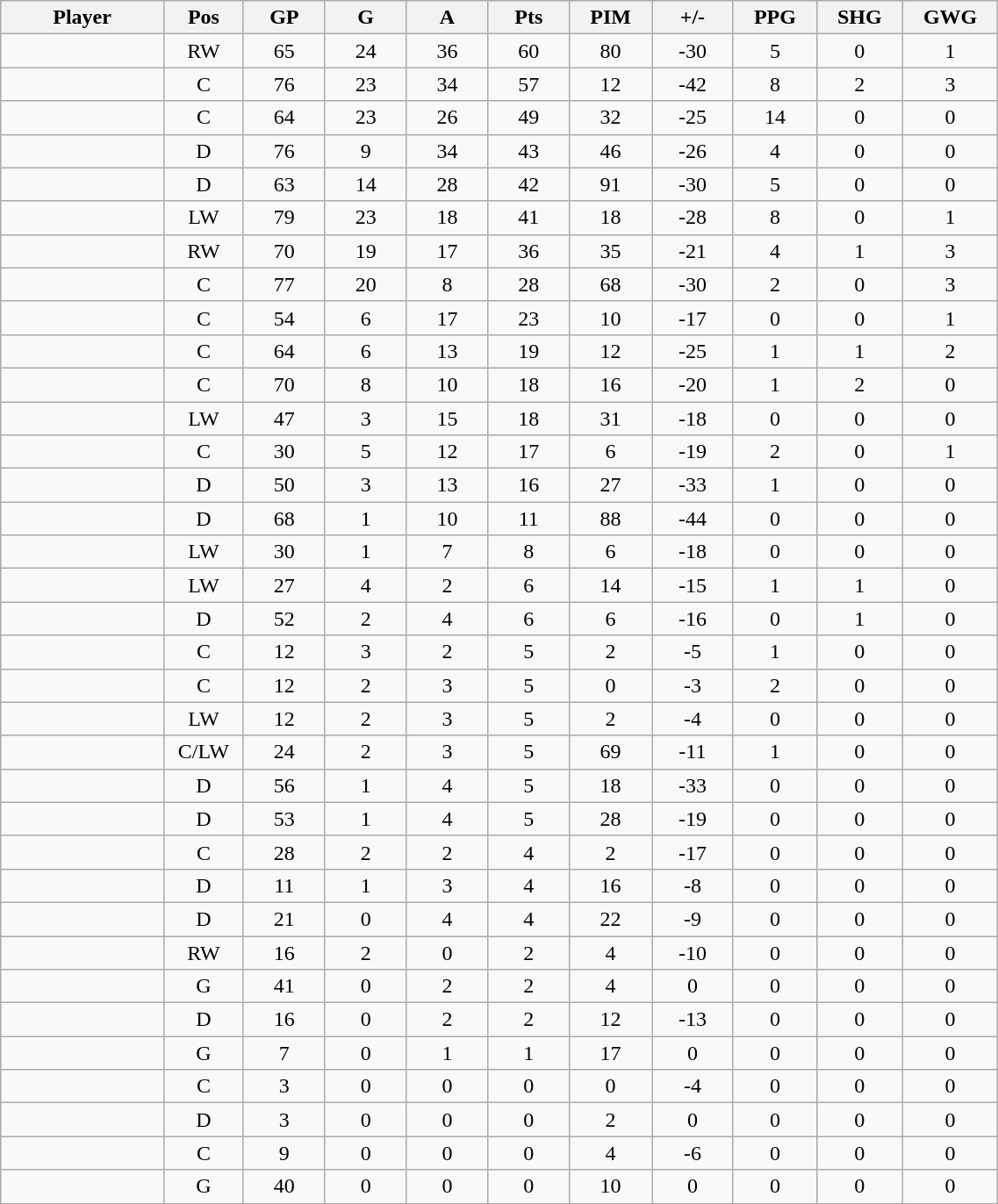<table class="wikitable sortable" width="60%">
<tr ALIGN="center">
<th bgcolor="#DDDDFF" width="10%">Player</th>
<th bgcolor="#DDDDFF" width="3%" title="Position">Pos</th>
<th bgcolor="#DDDDFF" width="5%" title="Games played">GP</th>
<th bgcolor="#DDDDFF" width="5%" title="Goals">G</th>
<th bgcolor="#DDDDFF" width="5%" title="Assists">A</th>
<th bgcolor="#DDDDFF" width="5%" title="Points">Pts</th>
<th bgcolor="#DDDDFF" width="5%" title="Penalties in Minutes">PIM</th>
<th bgcolor="#DDDDFF" width="5%" title="Plus/minus">+/-</th>
<th bgcolor="#DDDDFF" width="5%" title="Power Play Goals">PPG</th>
<th bgcolor="#DDDDFF" width="5%" title="Short-handed Goals">SHG</th>
<th bgcolor="#DDDDFF" width="5%" title="Game-winning Goals">GWG</th>
</tr>
<tr align="center">
<td align="right"></td>
<td>RW</td>
<td>65</td>
<td>24</td>
<td>36</td>
<td>60</td>
<td>80</td>
<td>-30</td>
<td>5</td>
<td>0</td>
<td>1</td>
</tr>
<tr align="center">
<td align="right"></td>
<td>C</td>
<td>76</td>
<td>23</td>
<td>34</td>
<td>57</td>
<td>12</td>
<td>-42</td>
<td>8</td>
<td>2</td>
<td>3</td>
</tr>
<tr align="center">
<td align="right"></td>
<td>C</td>
<td>64</td>
<td>23</td>
<td>26</td>
<td>49</td>
<td>32</td>
<td>-25</td>
<td>14</td>
<td>0</td>
<td>0</td>
</tr>
<tr align="center">
<td align="right"></td>
<td>D</td>
<td>76</td>
<td>9</td>
<td>34</td>
<td>43</td>
<td>46</td>
<td>-26</td>
<td>4</td>
<td>0</td>
<td>0</td>
</tr>
<tr align="center">
<td align="right"></td>
<td>D</td>
<td>63</td>
<td>14</td>
<td>28</td>
<td>42</td>
<td>91</td>
<td>-30</td>
<td>5</td>
<td>0</td>
<td>0</td>
</tr>
<tr align="center">
<td align="right"></td>
<td>LW</td>
<td>79</td>
<td>23</td>
<td>18</td>
<td>41</td>
<td>18</td>
<td>-28</td>
<td>8</td>
<td>0</td>
<td>1</td>
</tr>
<tr align="center">
<td align="right"></td>
<td>RW</td>
<td>70</td>
<td>19</td>
<td>17</td>
<td>36</td>
<td>35</td>
<td>-21</td>
<td>4</td>
<td>1</td>
<td>3</td>
</tr>
<tr align="center">
<td align="right"></td>
<td>C</td>
<td>77</td>
<td>20</td>
<td>8</td>
<td>28</td>
<td>68</td>
<td>-30</td>
<td>2</td>
<td>0</td>
<td>3</td>
</tr>
<tr align="center">
<td align="right"></td>
<td>C</td>
<td>54</td>
<td>6</td>
<td>17</td>
<td>23</td>
<td>10</td>
<td>-17</td>
<td>0</td>
<td>0</td>
<td>1</td>
</tr>
<tr align="center">
<td align="right"></td>
<td>C</td>
<td>64</td>
<td>6</td>
<td>13</td>
<td>19</td>
<td>12</td>
<td>-25</td>
<td>1</td>
<td>1</td>
<td>2</td>
</tr>
<tr align="center">
<td align="right"></td>
<td>C</td>
<td>70</td>
<td>8</td>
<td>10</td>
<td>18</td>
<td>16</td>
<td>-20</td>
<td>1</td>
<td>2</td>
<td>0</td>
</tr>
<tr align="center">
<td align="right"></td>
<td>LW</td>
<td>47</td>
<td>3</td>
<td>15</td>
<td>18</td>
<td>31</td>
<td>-18</td>
<td>0</td>
<td>0</td>
<td>0</td>
</tr>
<tr align="center">
<td align="right"></td>
<td>C</td>
<td>30</td>
<td>5</td>
<td>12</td>
<td>17</td>
<td>6</td>
<td>-19</td>
<td>2</td>
<td>0</td>
<td>1</td>
</tr>
<tr align="center">
<td align="right"></td>
<td>D</td>
<td>50</td>
<td>3</td>
<td>13</td>
<td>16</td>
<td>27</td>
<td>-33</td>
<td>1</td>
<td>0</td>
<td>0</td>
</tr>
<tr align="center">
<td align="right"></td>
<td>D</td>
<td>68</td>
<td>1</td>
<td>10</td>
<td>11</td>
<td>88</td>
<td>-44</td>
<td>0</td>
<td>0</td>
<td>0</td>
</tr>
<tr align="center">
<td align="right"></td>
<td>LW</td>
<td>30</td>
<td>1</td>
<td>7</td>
<td>8</td>
<td>6</td>
<td>-18</td>
<td>0</td>
<td>0</td>
<td>0</td>
</tr>
<tr align="center">
<td align="right"></td>
<td>LW</td>
<td>27</td>
<td>4</td>
<td>2</td>
<td>6</td>
<td>14</td>
<td>-15</td>
<td>1</td>
<td>1</td>
<td>0</td>
</tr>
<tr align="center">
<td align="right"></td>
<td>D</td>
<td>52</td>
<td>2</td>
<td>4</td>
<td>6</td>
<td>6</td>
<td>-16</td>
<td>0</td>
<td>1</td>
<td>0</td>
</tr>
<tr align="center">
<td align="right"></td>
<td>C</td>
<td>12</td>
<td>3</td>
<td>2</td>
<td>5</td>
<td>2</td>
<td>-5</td>
<td>1</td>
<td>0</td>
<td>0</td>
</tr>
<tr align="center">
<td align="right"></td>
<td>C</td>
<td>12</td>
<td>2</td>
<td>3</td>
<td>5</td>
<td>0</td>
<td>-3</td>
<td>2</td>
<td>0</td>
<td>0</td>
</tr>
<tr align="center">
<td align="right"></td>
<td>LW</td>
<td>12</td>
<td>2</td>
<td>3</td>
<td>5</td>
<td>2</td>
<td>-4</td>
<td>0</td>
<td>0</td>
<td>0</td>
</tr>
<tr align="center">
<td align="right"></td>
<td>C/LW</td>
<td>24</td>
<td>2</td>
<td>3</td>
<td>5</td>
<td>69</td>
<td>-11</td>
<td>1</td>
<td>0</td>
<td>0</td>
</tr>
<tr align="center">
<td align="right"></td>
<td>D</td>
<td>56</td>
<td>1</td>
<td>4</td>
<td>5</td>
<td>18</td>
<td>-33</td>
<td>0</td>
<td>0</td>
<td>0</td>
</tr>
<tr align="center">
<td align="right"></td>
<td>D</td>
<td>53</td>
<td>1</td>
<td>4</td>
<td>5</td>
<td>28</td>
<td>-19</td>
<td>0</td>
<td>0</td>
<td>0</td>
</tr>
<tr align="center">
<td align="right"></td>
<td>C</td>
<td>28</td>
<td>2</td>
<td>2</td>
<td>4</td>
<td>2</td>
<td>-17</td>
<td>0</td>
<td>0</td>
<td>0</td>
</tr>
<tr align="center">
<td align="right"></td>
<td>D</td>
<td>11</td>
<td>1</td>
<td>3</td>
<td>4</td>
<td>16</td>
<td>-8</td>
<td>0</td>
<td>0</td>
<td>0</td>
</tr>
<tr align="center">
<td align="right"></td>
<td>D</td>
<td>21</td>
<td>0</td>
<td>4</td>
<td>4</td>
<td>22</td>
<td>-9</td>
<td>0</td>
<td>0</td>
<td>0</td>
</tr>
<tr align="center">
<td align="right"></td>
<td>RW</td>
<td>16</td>
<td>2</td>
<td>0</td>
<td>2</td>
<td>4</td>
<td>-10</td>
<td>0</td>
<td>0</td>
<td>0</td>
</tr>
<tr align="center">
<td align="right"></td>
<td>G</td>
<td>41</td>
<td>0</td>
<td>2</td>
<td>2</td>
<td>4</td>
<td>0</td>
<td>0</td>
<td>0</td>
<td>0</td>
</tr>
<tr align="center">
<td align="right"></td>
<td>D</td>
<td>16</td>
<td>0</td>
<td>2</td>
<td>2</td>
<td>12</td>
<td>-13</td>
<td>0</td>
<td>0</td>
<td>0</td>
</tr>
<tr align="center">
<td align="right"></td>
<td>G</td>
<td>7</td>
<td>0</td>
<td>1</td>
<td>1</td>
<td>17</td>
<td>0</td>
<td>0</td>
<td>0</td>
<td>0</td>
</tr>
<tr align="center">
<td align="right"></td>
<td>C</td>
<td>3</td>
<td>0</td>
<td>0</td>
<td>0</td>
<td>0</td>
<td>-4</td>
<td>0</td>
<td>0</td>
<td>0</td>
</tr>
<tr align="center">
<td align="right"></td>
<td>D</td>
<td>3</td>
<td>0</td>
<td>0</td>
<td>0</td>
<td>2</td>
<td>0</td>
<td>0</td>
<td>0</td>
<td>0</td>
</tr>
<tr align="center">
<td align="right"></td>
<td>C</td>
<td>9</td>
<td>0</td>
<td>0</td>
<td>0</td>
<td>4</td>
<td>-6</td>
<td>0</td>
<td>0</td>
<td>0</td>
</tr>
<tr align="center">
<td align="right"></td>
<td>G</td>
<td>40</td>
<td>0</td>
<td>0</td>
<td>0</td>
<td>10</td>
<td>0</td>
<td>0</td>
<td>0</td>
<td>0</td>
</tr>
</table>
